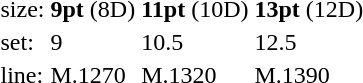<table style="margin-left:40px;">
<tr>
<td>size:</td>
<td><strong>9pt</strong> (8D)</td>
<td><strong>11pt</strong> (10D)</td>
<td><strong>13pt</strong> (12D)</td>
</tr>
<tr>
<td>set:</td>
<td>9</td>
<td>10.5</td>
<td>12.5</td>
</tr>
<tr>
<td>line:</td>
<td>M.1270</td>
<td>M.1320</td>
<td>M.1390</td>
</tr>
</table>
